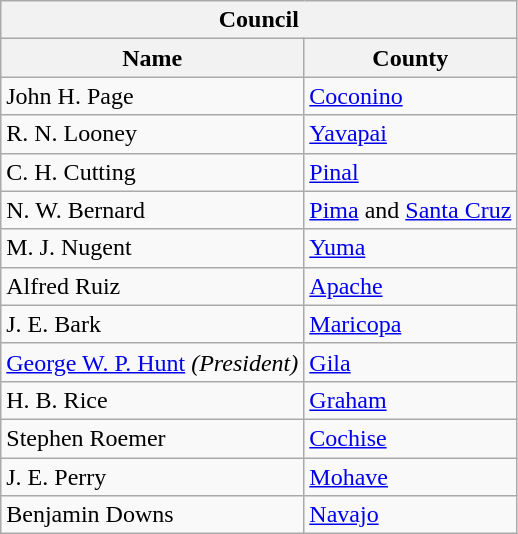<table class="wikitable">
<tr>
<th colspan="2">Council</th>
</tr>
<tr>
<th>Name</th>
<th>County</th>
</tr>
<tr>
<td>John H. Page</td>
<td><a href='#'>Coconino</a></td>
</tr>
<tr>
<td>R. N. Looney</td>
<td><a href='#'>Yavapai</a></td>
</tr>
<tr>
<td>C. H. Cutting</td>
<td><a href='#'>Pinal</a></td>
</tr>
<tr>
<td>N. W. Bernard</td>
<td><a href='#'>Pima</a> and <a href='#'>Santa Cruz</a></td>
</tr>
<tr>
<td>M. J. Nugent</td>
<td><a href='#'>Yuma</a></td>
</tr>
<tr>
<td>Alfred Ruiz</td>
<td><a href='#'>Apache</a></td>
</tr>
<tr>
<td>J. E. Bark</td>
<td><a href='#'>Maricopa</a></td>
</tr>
<tr>
<td><a href='#'>George W. P. Hunt</a> <em>(President)</em></td>
<td><a href='#'>Gila</a></td>
</tr>
<tr>
<td>H. B. Rice</td>
<td><a href='#'>Graham</a></td>
</tr>
<tr>
<td>Stephen Roemer</td>
<td><a href='#'>Cochise</a></td>
</tr>
<tr>
<td>J. E. Perry</td>
<td><a href='#'>Mohave</a></td>
</tr>
<tr>
<td>Benjamin Downs</td>
<td><a href='#'>Navajo</a></td>
</tr>
</table>
